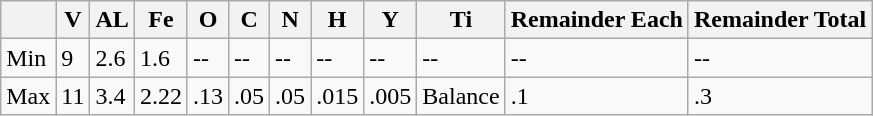<table class="wikitable">
<tr>
<th></th>
<th>V</th>
<th>AL</th>
<th>Fe</th>
<th>O</th>
<th>C</th>
<th>N</th>
<th>H</th>
<th>Y</th>
<th>Ti</th>
<th>Remainder Each</th>
<th>Remainder Total</th>
</tr>
<tr>
<td>Min</td>
<td>9</td>
<td>2.6</td>
<td>1.6</td>
<td>--</td>
<td>--</td>
<td>--</td>
<td>--</td>
<td>--</td>
<td>--</td>
<td>--</td>
<td>--</td>
</tr>
<tr>
<td>Max</td>
<td>11</td>
<td>3.4</td>
<td>2.22</td>
<td>.13</td>
<td>.05</td>
<td>.05</td>
<td>.015</td>
<td>.005</td>
<td>Balance</td>
<td>.1</td>
<td>.3</td>
</tr>
</table>
